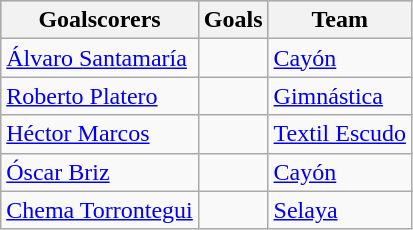<table class="wikitable sortable" class="wikitable">
<tr style="background:#ccc; text-align:center;">
<th>Goalscorers</th>
<th>Goals</th>
<th>Team</th>
</tr>
<tr>
<td> <a href='#'>Álvaro Santamaría</a></td>
<td></td>
<td><a href='#'>Cayón</a></td>
</tr>
<tr>
<td> <a href='#'>Roberto Platero</a></td>
<td></td>
<td><a href='#'>Gimnástica</a></td>
</tr>
<tr>
<td> <a href='#'>Héctor Marcos</a></td>
<td></td>
<td><a href='#'>Textil Escudo</a></td>
</tr>
<tr>
<td> <a href='#'>Óscar Briz</a></td>
<td></td>
<td><a href='#'>Cayón</a></td>
</tr>
<tr>
<td> <a href='#'>Chema Torrontegui</a></td>
<td></td>
<td><a href='#'>Selaya</a></td>
</tr>
</table>
